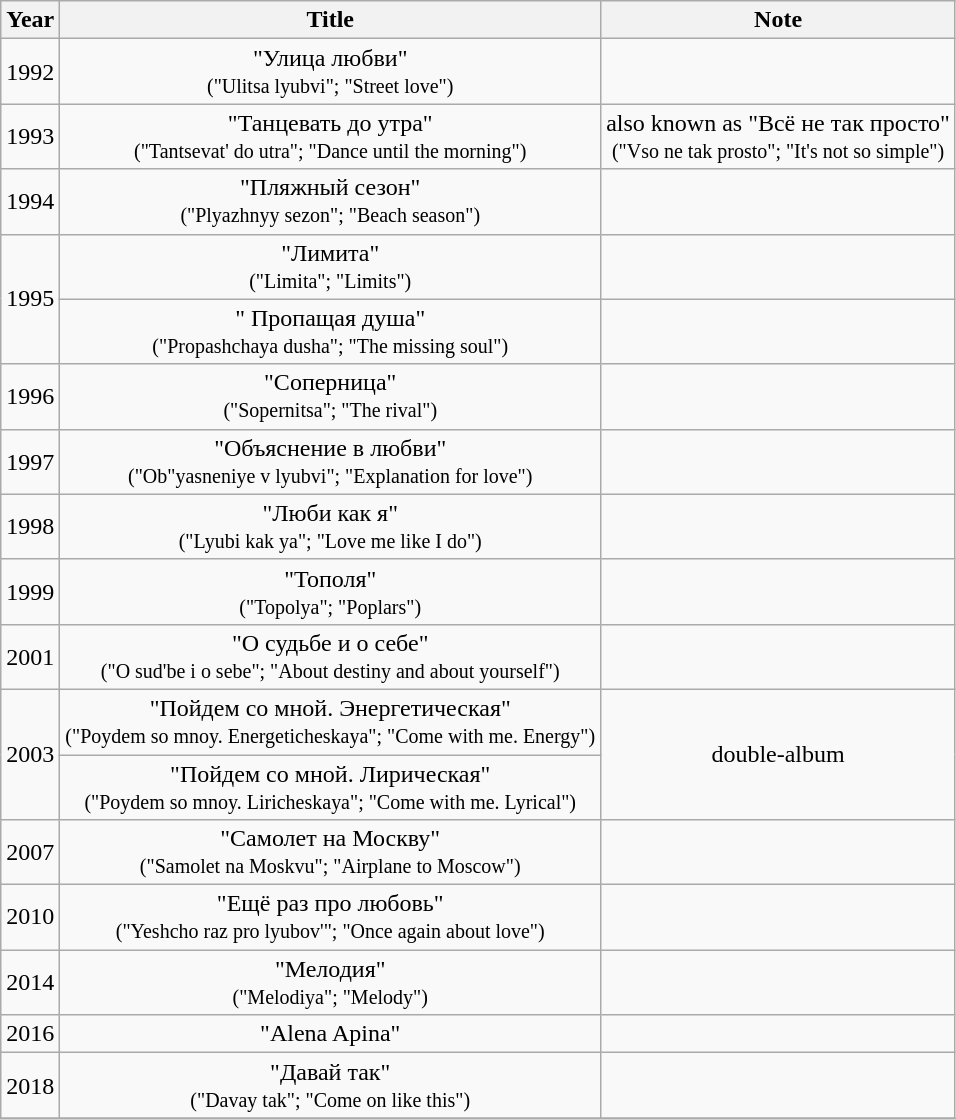<table class="wikitable" style="text-align:center;">
<tr>
<th>Year</th>
<th>Title</th>
<th>Note</th>
</tr>
<tr>
<td>1992</td>
<td>"Улица любви" <br><small>("Ulitsa lyubvi"; "Street love")</small></td>
<td></td>
</tr>
<tr>
<td rowspan="1">1993</td>
<td>"Танцевать до утра" <br><small>("Tantsevat' do utra"; "Dance until the morning")</small></td>
<td>also known as "Всё не так просто" <br><small>("Vso ne tak prosto"; "It's not so simple")</small></td>
</tr>
<tr>
<td rowspan="1">1994</td>
<td>"Пляжный сезон" <br><small>("Plyazhnyy sezon"; "Beach season")</small></td>
<td></td>
</tr>
<tr>
<td rowspan="2">1995</td>
<td>"Лимита" <br><small>("Limita"; "Limits")</small></td>
<td></td>
</tr>
<tr>
<td>" Пропащая душа" <br><small>("Propashchaya dusha"; "The missing soul")</small></td>
<td></td>
</tr>
<tr>
<td rowspan="1">1996</td>
<td>"Соперница" <br><small>("Sopernitsa"; "The rival")</small></td>
<td></td>
</tr>
<tr>
<td rowspan="1">1997</td>
<td>"Объяснение в любви" <br><small>("Ob"yasneniye v lyubvi"; "Explanation for love")</small></td>
<td></td>
</tr>
<tr>
<td rowspan="1">1998</td>
<td>"Люби как я" <br><small>("Lyubi kak ya"; "Love me like I do")</small></td>
<td></td>
</tr>
<tr>
<td rowspan="1">1999</td>
<td>"Тополя" <br><small>("Topolya"; "Poplars")</small></td>
<td></td>
</tr>
<tr>
<td rowspan="1">2001</td>
<td>"О судьбе и о себе" <br><small>("O sud'be i o sebe"; "About destiny and about yourself")</small></td>
<td></td>
</tr>
<tr>
<td rowspan="2">2003</td>
<td>"Пойдем со мной. Энергетическая" <br><small>("Poydem so mnoy. Energeticheskaya"; "Come with me. Energy")</small></td>
<td rowspan="2">double-album</td>
</tr>
<tr>
<td>"Пойдем со мной. Лирическая" <br><small>("Poydem so mnoy. Liricheskaya"; "Come with me. Lyrical")</small></td>
</tr>
<tr>
<td rowspan="1">2007</td>
<td>"Самолет на Москву" <br><small>("Samolet na Moskvu"; "Airplane to Moscow")</small></td>
<td></td>
</tr>
<tr>
<td rowspan="1">2010</td>
<td>"Ещё раз про любовь" <br><small>("Yeshcho raz pro lyubov'"; "Once again about love")</small></td>
<td></td>
</tr>
<tr>
<td rowspan="1">2014</td>
<td>"Мелодия" <br><small>("Melodiya"; "Melody")</small></td>
<td></td>
</tr>
<tr>
<td rowspan="1">2016</td>
<td>"Alena Apina"</td>
<td></td>
</tr>
<tr>
<td rowspan="1">2018</td>
<td>"Давай так" <br><small>("Davay tak"; "Come on like this")</small></td>
<td></td>
</tr>
<tr>
</tr>
</table>
